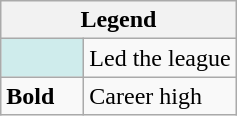<table class="wikitable mw-collapsible mw-collapsed">
<tr>
<th colspan="2">Legend</th>
</tr>
<tr>
<td style="background:#cfecec; width:3em;"></td>
<td>Led the league</td>
</tr>
<tr>
<td><strong>Bold</strong></td>
<td>Career high</td>
</tr>
</table>
